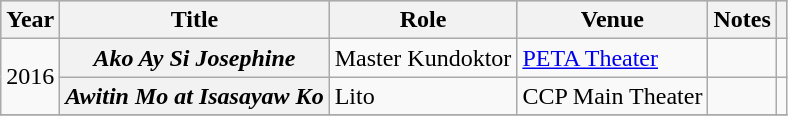<table class="wikitable sortable plainrowheaders">
<tr style="background:#ccc; text-align:center;">
<th>Year</th>
<th>Title</th>
<th>Role</th>
<th>Venue</th>
<th>Notes</th>
<th></th>
</tr>
<tr>
<td rowspan=2>2016</td>
<th scope="rowgroup"><em>Ako Ay Si Josephine</em></th>
<td>Master Kundoktor</td>
<td><a href='#'>PETA Theater</a></td>
<td></td>
<td></td>
</tr>
<tr>
<th scope="rowgroup"><em>Awitin Mo at Isasayaw Ko</em></th>
<td>Lito</td>
<td>CCP Main Theater</td>
<td></td>
<td></td>
</tr>
<tr>
</tr>
</table>
